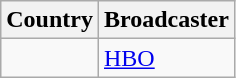<table class="wikitable">
<tr>
<th align=center>Country</th>
<th align=center>Broadcaster</th>
</tr>
<tr>
<td></td>
<td><a href='#'>HBO</a></td>
</tr>
</table>
